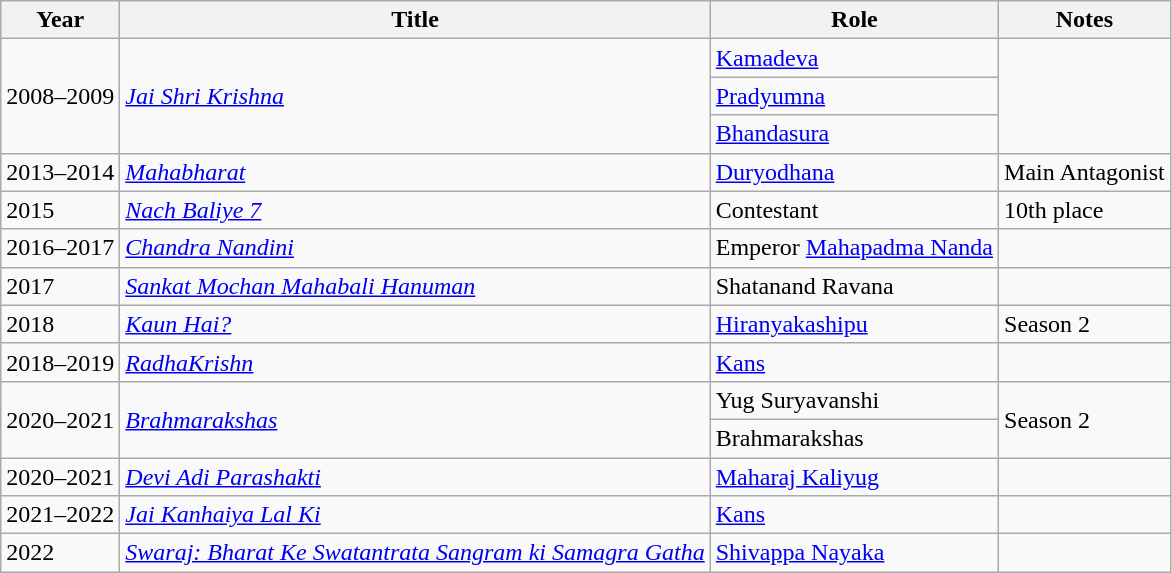<table class="wikitable">
<tr>
<th>Year</th>
<th>Title</th>
<th>Role</th>
<th>Notes</th>
</tr>
<tr>
<td rowspan="3">2008–2009</td>
<td rowspan="3"><em><a href='#'>Jai Shri Krishna</a></em></td>
<td><a href='#'>Kamadeva</a></td>
<td rowspan="3"></td>
</tr>
<tr>
<td><a href='#'>Pradyumna</a></td>
</tr>
<tr>
<td><a href='#'>Bhandasura</a></td>
</tr>
<tr>
<td>2013–2014</td>
<td><em><a href='#'>Mahabharat</a></em></td>
<td><a href='#'>Duryodhana</a></td>
<td>Main Antagonist</td>
</tr>
<tr>
<td>2015</td>
<td><em><a href='#'>Nach Baliye 7</a></em></td>
<td>Contestant</td>
<td>10th place</td>
</tr>
<tr>
<td>2016–2017</td>
<td><em><a href='#'>Chandra Nandini</a></em></td>
<td>Emperor <a href='#'>Mahapadma Nanda</a></td>
<td></td>
</tr>
<tr>
<td>2017</td>
<td><em><a href='#'>Sankat Mochan Mahabali Hanuman</a></em></td>
<td>Shatanand Ravana</td>
<td></td>
</tr>
<tr>
<td>2018</td>
<td><em><a href='#'>Kaun Hai?</a></em></td>
<td><a href='#'>Hiranyakashipu</a></td>
<td>Season 2</td>
</tr>
<tr>
<td>2018–2019</td>
<td><em><a href='#'>RadhaKrishn</a></em></td>
<td><a href='#'>Kans</a></td>
<td></td>
</tr>
<tr>
<td rowspan="2">2020–2021</td>
<td rowspan="2"><em><a href='#'>Brahmarakshas</a></em></td>
<td>Yug Suryavanshi</td>
<td rowspan="2">Season 2</td>
</tr>
<tr>
<td>Brahmarakshas</td>
</tr>
<tr>
<td>2020–2021</td>
<td><em><a href='#'>Devi Adi Parashakti</a></em></td>
<td><a href='#'>Maharaj Kaliyug</a></td>
<td></td>
</tr>
<tr>
<td>2021–2022</td>
<td><em><a href='#'>Jai Kanhaiya Lal Ki</a></em></td>
<td><a href='#'>Kans</a></td>
<td></td>
</tr>
<tr>
<td>2022</td>
<td><a href='#'><em>Swaraj: Bharat Ke Swatantrata Sangram ki Samagra Gatha</em></a></td>
<td><a href='#'>Shivappa Nayaka</a></td>
<td></td>
</tr>
</table>
